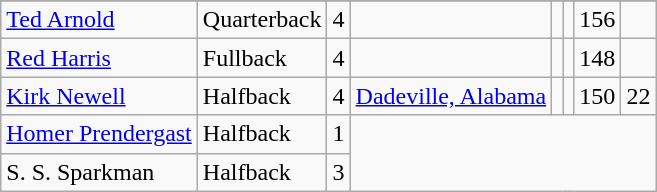<table class="wikitable">
<tr>
</tr>
<tr>
<td><a href='#'>Ted Arnold</a></td>
<td>Quarterback</td>
<td>4</td>
<td></td>
<td></td>
<td></td>
<td>156</td>
<td></td>
</tr>
<tr>
<td><a href='#'>Red Harris</a></td>
<td>Fullback</td>
<td>4</td>
<td></td>
<td></td>
<td></td>
<td>148</td>
</tr>
<tr>
<td><a href='#'>Kirk Newell</a></td>
<td>Halfback</td>
<td>4</td>
<td><a href='#'>Dadeville, Alabama</a></td>
<td></td>
<td></td>
<td>150</td>
<td>22</td>
</tr>
<tr>
<td><a href='#'>Homer Prendergast</a></td>
<td>Halfback</td>
<td>1</td>
</tr>
<tr>
<td>S. S. Sparkman</td>
<td>Halfback</td>
<td>3</td>
</tr>
</table>
